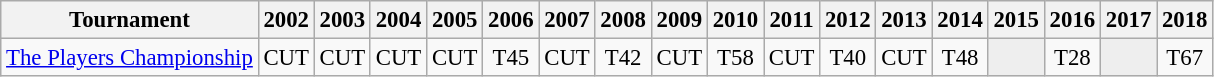<table class="wikitable" style="font-size:95%;text-align:center;">
<tr>
<th>Tournament</th>
<th>2002</th>
<th>2003</th>
<th>2004</th>
<th>2005</th>
<th>2006</th>
<th>2007</th>
<th>2008</th>
<th>2009</th>
<th>2010</th>
<th>2011</th>
<th>2012</th>
<th>2013</th>
<th>2014</th>
<th>2015</th>
<th>2016</th>
<th>2017</th>
<th>2018</th>
</tr>
<tr>
<td align=left><a href='#'>The Players Championship</a></td>
<td>CUT</td>
<td>CUT</td>
<td>CUT</td>
<td>CUT</td>
<td>T45</td>
<td>CUT</td>
<td>T42</td>
<td>CUT</td>
<td>T58</td>
<td>CUT</td>
<td>T40</td>
<td>CUT</td>
<td>T48</td>
<td style="background:#eeeeee;"></td>
<td>T28</td>
<td style="background:#eeeeee;"></td>
<td>T67</td>
</tr>
</table>
